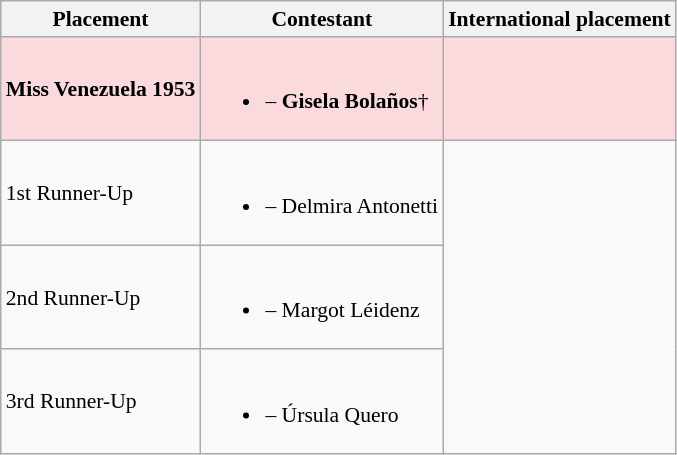<table class="wikitable sortable" style="font-size: 90%;">
<tr>
<th>Placement</th>
<th>Contestant</th>
<th>International placement</th>
</tr>
<tr style="background:#FADADD;">
<td><strong>Miss Venezuela 1953</strong></td>
<td><br><ul><li><strong></strong> – <strong>Gisela Bolaños</strong>†</li></ul></td>
<td></td>
</tr>
<tr>
<td>1st Runner-Up</td>
<td><br><ul><li> – Delmira Antonetti</li></ul></td>
</tr>
<tr>
<td>2nd Runner-Up</td>
<td><br><ul><li> – Margot Léidenz</li></ul></td>
</tr>
<tr>
<td>3rd Runner-Up</td>
<td><br><ul><li> – Úrsula Quero</li></ul></td>
</tr>
</table>
